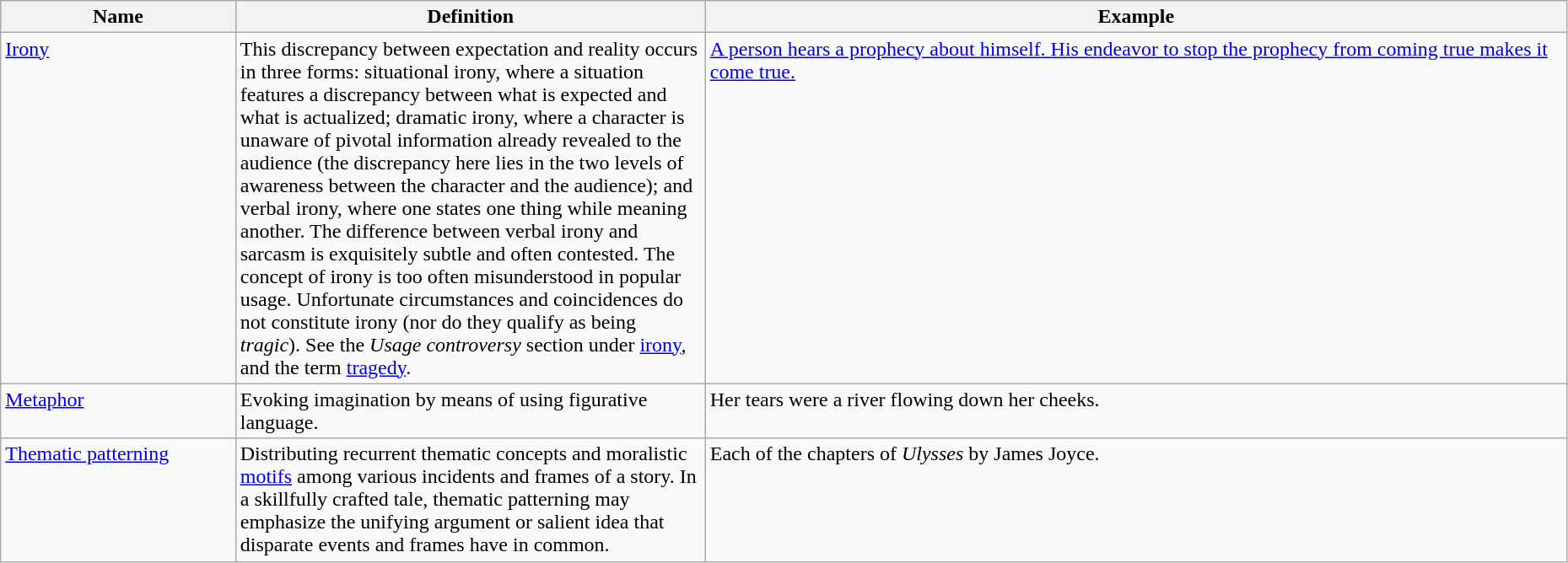<table class="wikitable sortable" style="border:1px;; width:98%;">
<tr valign="top">
<th style="width:15%">Name</th>
<th style="width:30%">Definition</th>
<th style="width:70%">Example</th>
</tr>
<tr valign="top">
<td><a href='#'>Irony</a></td>
<td>This discrepancy between expectation and reality occurs in three forms: situational irony, where a situation features a discrepancy between what is expected and what is actualized; dramatic irony, where a character is unaware of pivotal information already revealed to the audience (the discrepancy here lies in the two levels of awareness between the character and the audience); and verbal irony, where one states one thing while meaning another. The difference between verbal irony and sarcasm is exquisitely subtle and often contested. The concept of irony is too often misunderstood in popular usage. Unfortunate circumstances and coincidences do not constitute irony (nor do they qualify as being <em>tragic</em>). See the <em>Usage controversy</em> section under <a href='#'>irony</a>, and the term <a href='#'>tragedy</a>.</td>
<td><a href='#'>A person hears a prophecy about himself. His endeavor to stop the prophecy from coming true makes it come true.</a></td>
</tr>
<tr valign="top">
<td><a href='#'>Metaphor</a></td>
<td>Evoking imagination by means of using figurative language.</td>
<td>Her tears were a river flowing down her cheeks.</td>
</tr>
<tr valign="top">
<td><a href='#'>Thematic patterning</a></td>
<td>Distributing recurrent thematic concepts and moralistic <a href='#'>motifs</a> among various incidents and frames of a story. In a skillfully crafted tale, thematic patterning may emphasize the unifying argument or salient idea that disparate events and frames have in common.</td>
<td>Each of the chapters of <em>Ulysses</em> by James Joyce.</td>
</tr>
</table>
